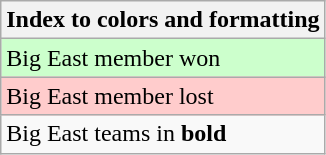<table class="wikitable">
<tr>
<th>Index to colors and formatting</th>
</tr>
<tr bgcolor=#ccffcc>
<td>Big East member won</td>
</tr>
<tr bgcolor=#ffcccc>
<td>Big East member lost</td>
</tr>
<tr>
<td>Big East teams in <strong>bold</strong></td>
</tr>
</table>
